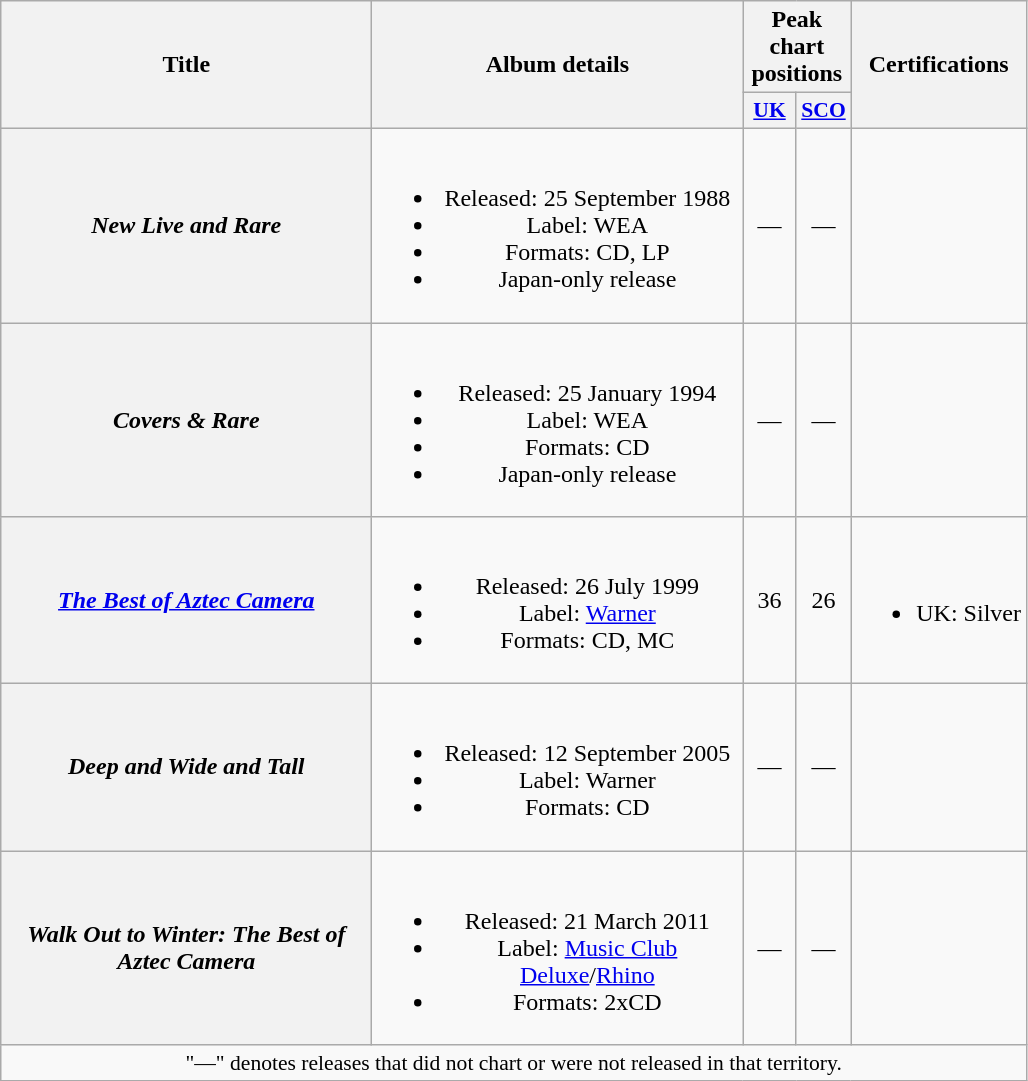<table class="wikitable plainrowheaders" style="text-align:center;">
<tr>
<th rowspan="2" scope="col" style="width:15em;">Title</th>
<th rowspan="2" scope="col" style="width:15em;">Album details</th>
<th colspan="2">Peak chart positions</th>
<th rowspan="2">Certifications</th>
</tr>
<tr>
<th scope="col" style="width:2em;font-size:90%;"><a href='#'>UK</a><br></th>
<th scope="col" style="width:2em;font-size:90%;"><a href='#'>SCO</a><br></th>
</tr>
<tr>
<th scope="row"><em>New Live and Rare</em></th>
<td><br><ul><li>Released: 25 September 1988</li><li>Label: WEA</li><li>Formats: CD, LP</li><li>Japan-only release</li></ul></td>
<td>—</td>
<td>—</td>
<td></td>
</tr>
<tr>
<th scope="row"><em>Covers & Rare</em></th>
<td><br><ul><li>Released: 25 January 1994</li><li>Label: WEA</li><li>Formats: CD</li><li>Japan-only release</li></ul></td>
<td>—</td>
<td>—</td>
<td></td>
</tr>
<tr>
<th scope="row"><em><a href='#'>The Best of Aztec Camera</a></em></th>
<td><br><ul><li>Released: 26 July 1999</li><li>Label: <a href='#'>Warner</a></li><li>Formats: CD, MC</li></ul></td>
<td>36</td>
<td>26</td>
<td><br><ul><li>UK: Silver</li></ul></td>
</tr>
<tr>
<th scope="row"><em>Deep and Wide and Tall</em></th>
<td><br><ul><li>Released: 12 September 2005</li><li>Label: Warner</li><li>Formats: CD</li></ul></td>
<td>—</td>
<td>—</td>
<td></td>
</tr>
<tr>
<th scope="row"><em>Walk Out to Winter: The Best of Aztec Camera</em></th>
<td><br><ul><li>Released: 21 March 2011</li><li>Label: <a href='#'>Music Club Deluxe</a>/<a href='#'>Rhino</a></li><li>Formats: 2xCD</li></ul></td>
<td>—</td>
<td>—</td>
<td></td>
</tr>
<tr>
<td colspan="5" style="font-size:90%">"—" denotes releases that did not chart or were not released in that territory.</td>
</tr>
</table>
